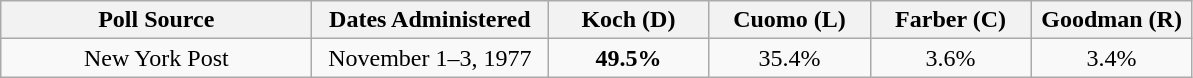<table class="wikitable">
<tr valign=bottom>
<th width='200'>Poll Source</th>
<th width='150'>Dates Administered</th>
<th width='100'>Koch (D)</th>
<th width='100'>Cuomo (L)</th>
<th width='100'>Farber (C)</th>
<th width='100'>Goodman (R)</th>
</tr>
<tr>
<td align=center>New York Post</td>
<td align=center>November 1–3, 1977</td>
<td align=center ><strong>49.5%</strong></td>
<td align=center>35.4%</td>
<td align=center>3.6%</td>
<td align=center>3.4%</td>
</tr>
</table>
